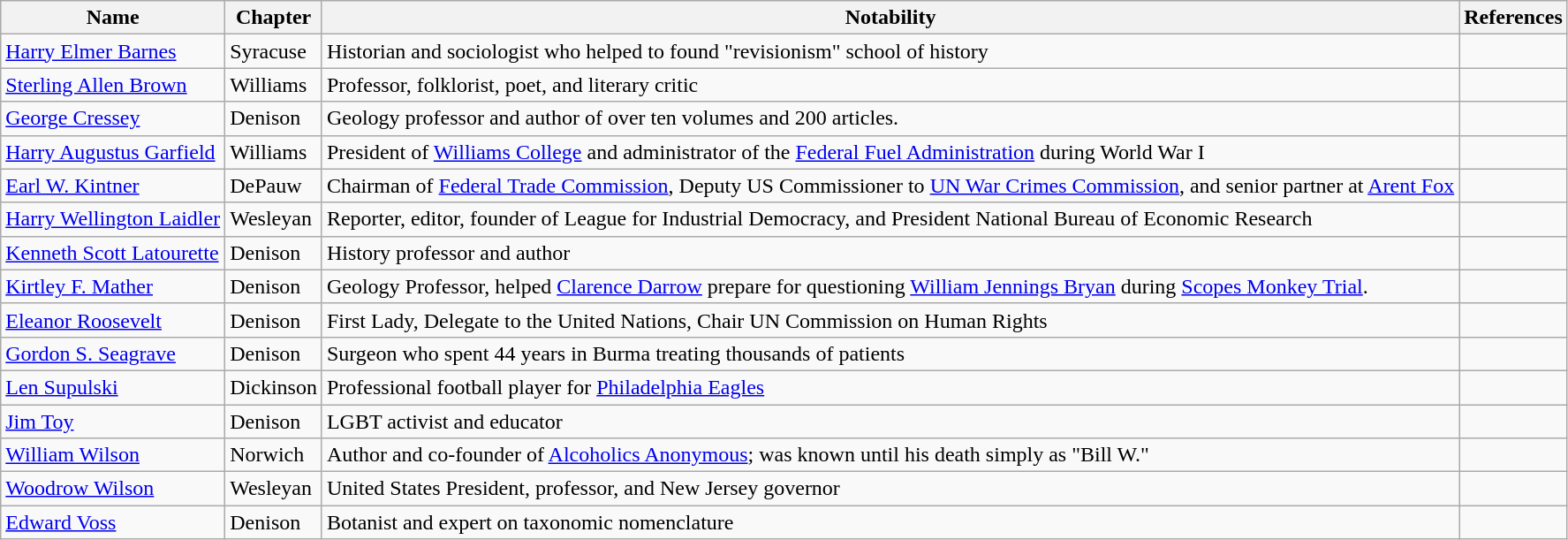<table class="wikitable">
<tr>
<th>Name</th>
<th>Chapter</th>
<th>Notability</th>
<th>References</th>
</tr>
<tr>
<td><a href='#'>Harry Elmer Barnes</a></td>
<td>Syracuse</td>
<td>Historian and sociologist who helped to found "revisionism" school of history</td>
<td></td>
</tr>
<tr>
<td><a href='#'>Sterling Allen Brown</a></td>
<td>Williams</td>
<td>Professor, folklorist, poet, and literary critic</td>
<td></td>
</tr>
<tr>
<td><a href='#'>George Cressey</a></td>
<td>Denison</td>
<td>Geology professor and author of over ten volumes and 200 articles.</td>
<td></td>
</tr>
<tr>
<td><a href='#'>Harry Augustus Garfield</a></td>
<td>Williams</td>
<td>President of <a href='#'>Williams College</a> and administrator of the <a href='#'>Federal Fuel Administration</a> during World War I</td>
<td></td>
</tr>
<tr>
<td><a href='#'>Earl W. Kintner</a></td>
<td>DePauw</td>
<td>Chairman of <a href='#'>Federal Trade Commission</a>, Deputy US Commissioner to <a href='#'>UN War Crimes Commission</a>, and senior partner at <a href='#'>Arent Fox</a></td>
<td></td>
</tr>
<tr>
<td><a href='#'>Harry Wellington Laidler</a></td>
<td>Wesleyan</td>
<td>Reporter, editor, founder of League for Industrial Democracy, and President National Bureau of Economic Research</td>
<td></td>
</tr>
<tr>
<td><a href='#'>Kenneth Scott Latourette</a></td>
<td>Denison</td>
<td>History professor and author</td>
<td></td>
</tr>
<tr>
<td><a href='#'>Kirtley F. Mather</a></td>
<td>Denison</td>
<td>Geology Professor, helped <a href='#'>Clarence Darrow</a> prepare for questioning <a href='#'>William Jennings Bryan</a> during <a href='#'>Scopes Monkey Trial</a>.</td>
<td></td>
</tr>
<tr>
<td><a href='#'>Eleanor Roosevelt</a></td>
<td>Denison</td>
<td>First Lady, Delegate to the United Nations, Chair UN Commission on Human Rights</td>
<td></td>
</tr>
<tr>
<td><a href='#'>Gordon S. Seagrave</a></td>
<td>Denison</td>
<td>Surgeon who spent 44 years in Burma treating thousands of patients</td>
<td></td>
</tr>
<tr>
<td><a href='#'>Len Supulski</a></td>
<td>Dickinson</td>
<td>Professional football player for <a href='#'>Philadelphia Eagles</a></td>
<td></td>
</tr>
<tr>
<td><a href='#'>Jim Toy</a></td>
<td>Denison</td>
<td>LGBT activist and educator</td>
<td></td>
</tr>
<tr>
<td><a href='#'>William Wilson</a></td>
<td>Norwich</td>
<td>Author and co-founder of <a href='#'>Alcoholics Anonymous</a>; was known until his death simply as "Bill W."</td>
<td></td>
</tr>
<tr>
<td><a href='#'>Woodrow Wilson</a></td>
<td>Wesleyan</td>
<td>United States President, professor, and New Jersey governor</td>
<td></td>
</tr>
<tr>
<td><a href='#'>Edward Voss</a></td>
<td>Denison</td>
<td>Botanist and expert on taxonomic nomenclature</td>
<td></td>
</tr>
</table>
